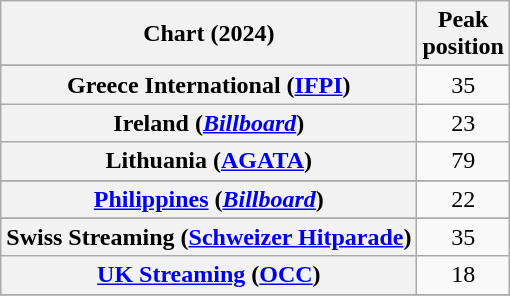<table class="wikitable sortable plainrowheaders" style="text-align:center">
<tr>
<th scope="col">Chart (2024)</th>
<th scope="col">Peak<br>position</th>
</tr>
<tr>
</tr>
<tr>
</tr>
<tr>
</tr>
<tr>
</tr>
<tr>
</tr>
<tr>
<th scope="row">Greece International (<a href='#'>IFPI</a>)</th>
<td>35</td>
</tr>
<tr>
<th scope="row">Ireland (<em><a href='#'>Billboard</a></em>)</th>
<td>23</td>
</tr>
<tr>
<th scope="row">Lithuania (<a href='#'>AGATA</a>)</th>
<td>79</td>
</tr>
<tr>
</tr>
<tr>
</tr>
<tr>
<th scope="row"><a href='#'>Philippines</a> (<em><a href='#'>Billboard</a></em>)</th>
<td>22</td>
</tr>
<tr>
</tr>
<tr>
</tr>
<tr>
<th scope="row">Swiss Streaming (<a href='#'>Schweizer Hitparade</a>)</th>
<td>35</td>
</tr>
<tr>
<th scope="row"><a href='#'>UK Streaming</a> (<a href='#'>OCC</a>)</th>
<td>18</td>
</tr>
<tr>
</tr>
</table>
